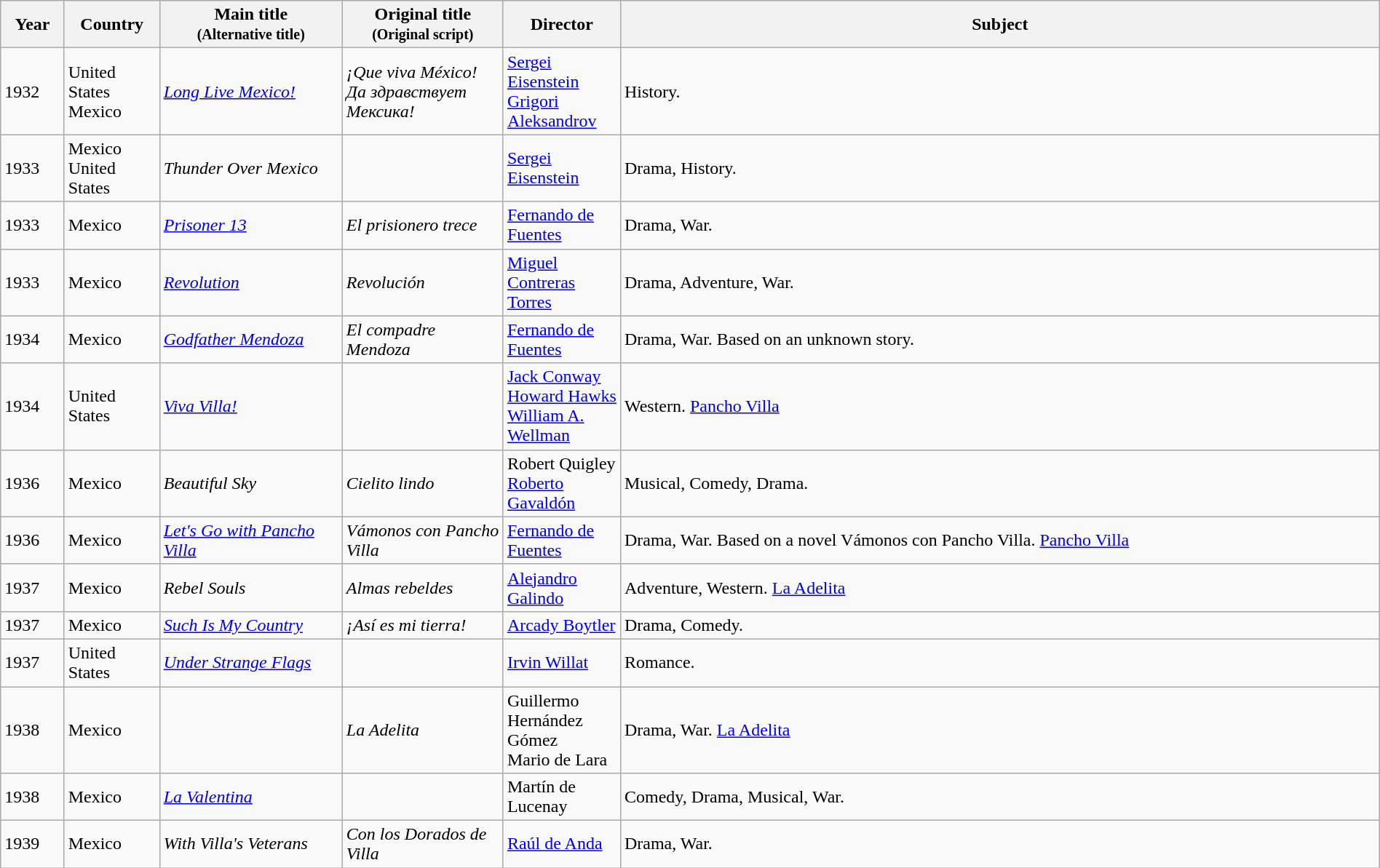<table class="wikitable sortable" style="width:100%;">
<tr>
<th>Year</th>
<th width= 80>Country</th>
<th class="unsortable" style="width:160px;">Main title<br><small>(Alternative title)</small></th>
<th class="unsortable" style="width:140px;">Original title<br><small>(Original script)</small></th>
<th width=100>Director</th>
<th class="unsortable">Subject</th>
</tr>
<tr>
<td>1932</td>
<td>United States<br>Mexico</td>
<td><em><a href='#'>Long Live Mexico!</a></em></td>
<td><em>¡Que viva México!</em><br><em>Да здравствует Мексика!</em></td>
<td><a href='#'>Sergei Eisenstein</a><br><a href='#'>Grigori Aleksandrov</a></td>
<td>History.</td>
</tr>
<tr>
<td>1933</td>
<td>Mexico<br>United States</td>
<td><em>Thunder Over Mexico</em></td>
<td></td>
<td><a href='#'>Sergei Eisenstein</a></td>
<td>Drama, History.</td>
</tr>
<tr>
<td>1933</td>
<td>Mexico</td>
<td><em><a href='#'>Prisoner 13</a></em></td>
<td><em>El prisionero trece</em></td>
<td><a href='#'>Fernando de Fuentes</a></td>
<td>Drama, War.</td>
</tr>
<tr>
<td>1933</td>
<td>Mexico</td>
<td><em><a href='#'>Revolution</a></em></td>
<td><em>Revolución</em></td>
<td><a href='#'>Miguel Contreras Torres</a></td>
<td>Drama, Adventure, War.</td>
</tr>
<tr>
<td>1934</td>
<td>Mexico</td>
<td><em><a href='#'>Godfather Mendoza</a></em></td>
<td><em>El compadre Mendoza</em></td>
<td><a href='#'>Fernando de Fuentes</a></td>
<td>Drama, War. Based on an unknown story.</td>
</tr>
<tr>
<td>1934</td>
<td>United States</td>
<td><em><a href='#'>Viva Villa!</a></em></td>
<td></td>
<td><a href='#'>Jack Conway</a><br><a href='#'>Howard Hawks</a><br><a href='#'>William A. Wellman</a></td>
<td>Western. <a href='#'>Pancho Villa</a></td>
</tr>
<tr>
<td>1936</td>
<td>Mexico</td>
<td><em>Beautiful Sky</em></td>
<td><em>Cielito lindo</em></td>
<td>Robert Quigley<br><a href='#'>Roberto Gavaldón</a></td>
<td>Musical, Comedy, Drama.</td>
</tr>
<tr>
<td>1936</td>
<td>Mexico</td>
<td><em><a href='#'>Let's Go with Pancho Villa</a></em></td>
<td><em>Vámonos con Pancho Villa</em></td>
<td><a href='#'>Fernando de Fuentes</a></td>
<td>Drama, War. Based on a novel Vámonos con Pancho Villa. <a href='#'>Pancho Villa</a></td>
</tr>
<tr>
<td>1937</td>
<td>Mexico</td>
<td><em>Rebel Souls</em></td>
<td><em>Almas rebeldes</em></td>
<td><a href='#'>Alejandro Galindo</a></td>
<td>Adventure, Western. <a href='#'>La Adelita</a></td>
</tr>
<tr>
<td>1937</td>
<td>Mexico</td>
<td><em><a href='#'>Such Is My Country</a></em></td>
<td><em>¡Así es mi tierra!</em></td>
<td><a href='#'>Arcady Boytler</a></td>
<td>Drama, Comedy.</td>
</tr>
<tr>
<td>1937</td>
<td>United States</td>
<td><em><a href='#'>Under Strange Flags</a></em></td>
<td></td>
<td><a href='#'>Irvin Willat</a></td>
<td>Romance.</td>
</tr>
<tr>
<td>1938</td>
<td>Mexico</td>
<td></td>
<td><em>La Adelita</em></td>
<td>Guillermo Hernández Gómez<br>Mario de Lara</td>
<td>Drama, War. <a href='#'>La Adelita</a></td>
</tr>
<tr>
<td>1938</td>
<td>Mexico</td>
<td><em><a href='#'>La Valentina</a></em></td>
<td></td>
<td>Martín de Lucenay</td>
<td>Comedy, Drama, Musical, War.</td>
</tr>
<tr>
<td>1939</td>
<td>Mexico</td>
<td><em>With Villa's Veterans</em></td>
<td><em>Con los Dorados de Villa</em></td>
<td><a href='#'>Raúl de Anda</a></td>
<td>Drama, War.</td>
</tr>
</table>
